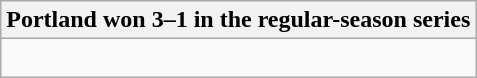<table class="wikitable collapsible collapsed">
<tr>
<th>Portland won 3–1 in the regular-season series</th>
</tr>
<tr>
<td><br>


</td>
</tr>
</table>
